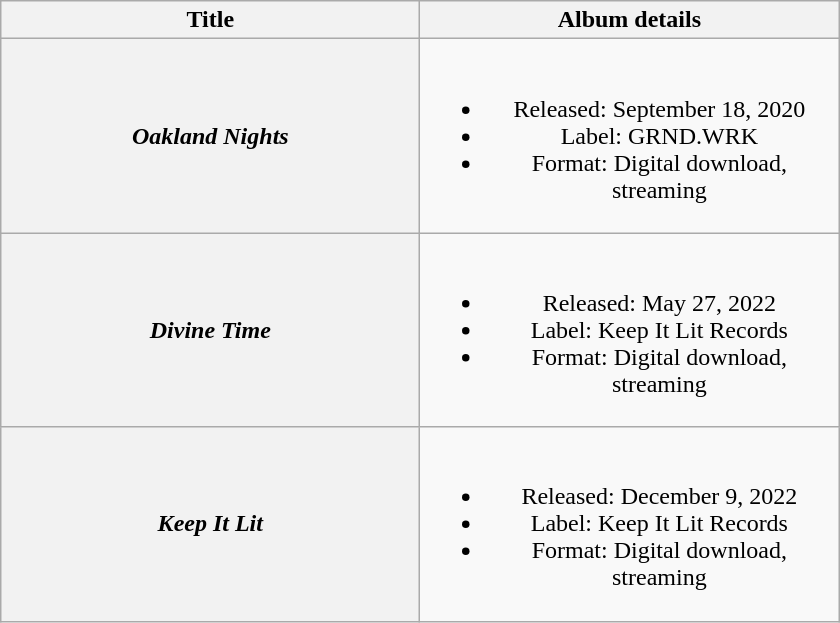<table India class="wikitable plainrowheaders" style="text-align:center">
<tr>
<th scope="col" style="width:17em;">Title</th>
<th scope="col" style="width:17em;">Album details</th>
</tr>
<tr>
<th scope="row"><em>Oakland Nights</em></th>
<td><br><ul><li>Released: September 18, 2020</li><li>Label: GRND.WRK</li><li>Format: Digital download, streaming</li></ul></td>
</tr>
<tr>
<th scope="row"><em>Divine Time</em></th>
<td><br><ul><li>Released: May 27, 2022</li><li>Label: Keep It Lit Records</li><li>Format: Digital download, streaming</li></ul></td>
</tr>
<tr>
<th scope="row"><em>Keep It Lit</em></th>
<td><br><ul><li>Released: December 9, 2022</li><li>Label: Keep It Lit Records</li><li>Format: Digital download, streaming</li></ul></td>
</tr>
</table>
